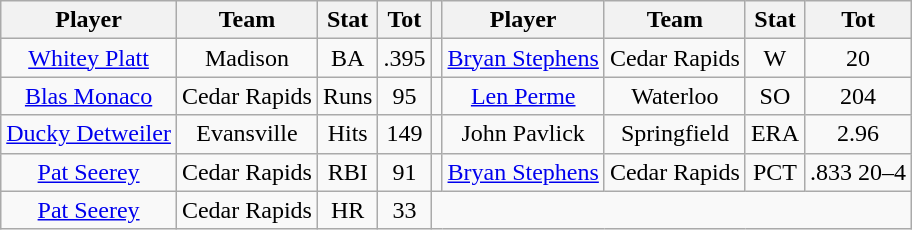<table class="wikitable" style="text-align:center">
<tr>
<th>Player</th>
<th>Team</th>
<th>Stat</th>
<th>Tot</th>
<th></th>
<th>Player</th>
<th>Team</th>
<th>Stat</th>
<th>Tot</th>
</tr>
<tr>
<td><a href='#'>Whitey Platt</a></td>
<td>Madison</td>
<td>BA</td>
<td>.395</td>
<td></td>
<td><a href='#'>Bryan Stephens</a></td>
<td>Cedar Rapids</td>
<td>W</td>
<td>20</td>
</tr>
<tr>
<td><a href='#'>Blas Monaco</a></td>
<td>Cedar Rapids</td>
<td>Runs</td>
<td>95</td>
<td></td>
<td><a href='#'>Len Perme</a></td>
<td>Waterloo</td>
<td>SO</td>
<td>204</td>
</tr>
<tr>
<td><a href='#'>Ducky Detweiler</a></td>
<td>Evansville</td>
<td>Hits</td>
<td>149</td>
<td></td>
<td>John Pavlick</td>
<td>Springfield</td>
<td>ERA</td>
<td>2.96</td>
</tr>
<tr>
<td><a href='#'>Pat Seerey</a></td>
<td>Cedar Rapids</td>
<td>RBI</td>
<td>91</td>
<td></td>
<td><a href='#'>Bryan Stephens</a></td>
<td>Cedar Rapids</td>
<td>PCT</td>
<td>.833 20–4</td>
</tr>
<tr>
<td><a href='#'>Pat Seerey</a></td>
<td>Cedar Rapids</td>
<td>HR</td>
<td>33</td>
</tr>
</table>
